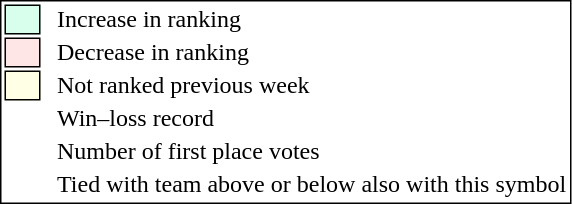<table style="border:1px solid black;">
<tr>
<td style="background:#D8FFEB; width:20px; border:1px solid black;"></td>
<td> </td>
<td>Increase in ranking</td>
</tr>
<tr>
<td style="background:#FFE6E6; width:20px; border:1px solid black;"></td>
<td> </td>
<td>Decrease in ranking</td>
</tr>
<tr>
<td style="background:#FFFFE6; width:20px; border:1px solid black;"></td>
<td> </td>
<td>Not ranked previous week</td>
</tr>
<tr>
<td></td>
<td> </td>
<td>Win–loss record</td>
</tr>
<tr>
<td></td>
<td> </td>
<td>Number of first place votes</td>
</tr>
<tr>
<td></td>
<td></td>
<td>Tied with team above or below also with this symbol</td>
</tr>
</table>
